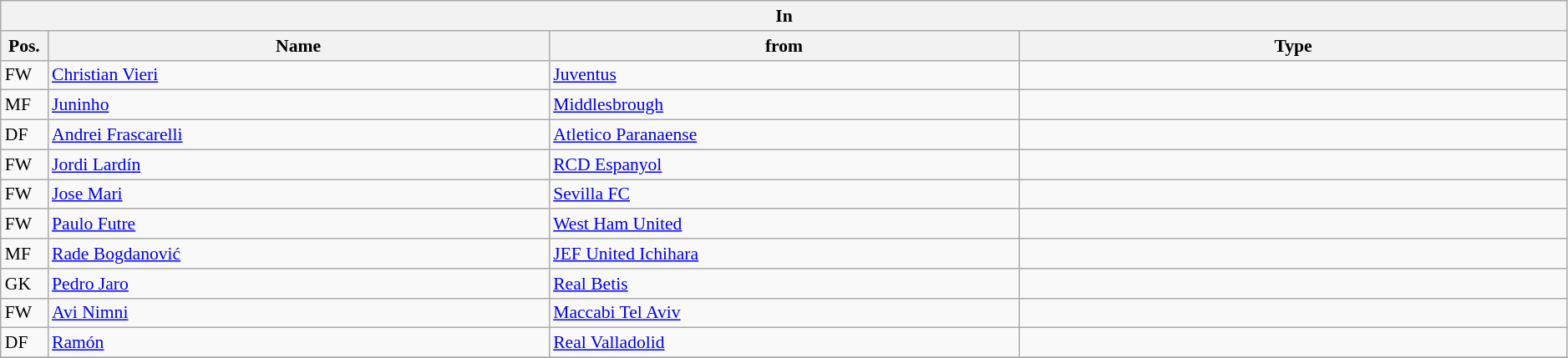<table class="wikitable" style="font-size:90%;width:99%;">
<tr>
<th colspan="4">In</th>
</tr>
<tr>
<th width=3%>Pos.</th>
<th width=32%>Name</th>
<th width=30%>from</th>
<th width=35%>Type</th>
</tr>
<tr>
<td>FW</td>
<td><a href='#'>Christian Vieri</a></td>
<td><a href='#'>Juventus</a></td>
<td></td>
</tr>
<tr>
<td>MF</td>
<td><a href='#'>Juninho</a></td>
<td><a href='#'>Middlesbrough</a></td>
<td></td>
</tr>
<tr>
<td>DF</td>
<td><a href='#'>Andrei Frascarelli</a></td>
<td><a href='#'>Atletico Paranaense</a></td>
<td></td>
</tr>
<tr>
<td>FW</td>
<td><a href='#'>Jordi Lardín</a></td>
<td><a href='#'>RCD Espanyol</a></td>
<td></td>
</tr>
<tr>
<td>FW</td>
<td><a href='#'>Jose Mari</a></td>
<td><a href='#'>Sevilla FC</a></td>
<td></td>
</tr>
<tr>
<td>FW</td>
<td><a href='#'>Paulo Futre</a></td>
<td><a href='#'>West Ham United</a></td>
<td></td>
</tr>
<tr>
<td>MF</td>
<td><a href='#'>Rade Bogdanović</a></td>
<td><a href='#'>JEF United Ichihara</a></td>
<td></td>
</tr>
<tr>
<td>GK</td>
<td><a href='#'>Pedro Jaro</a></td>
<td><a href='#'>Real Betis</a></td>
<td></td>
</tr>
<tr>
<td>FW</td>
<td><a href='#'>Avi Nimni</a></td>
<td><a href='#'>Maccabi Tel Aviv</a></td>
<td></td>
</tr>
<tr>
<td>DF</td>
<td><a href='#'>Ramón</a></td>
<td><a href='#'>Real Valladolid</a></td>
<td></td>
</tr>
<tr>
</tr>
</table>
